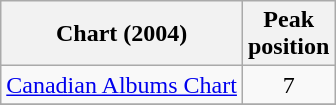<table class="wikitable sortable">
<tr>
<th align="left">Chart (2004)</th>
<th align="center">Peak<br>position</th>
</tr>
<tr>
<td align="left"><a href='#'>Canadian Albums Chart</a></td>
<td align="center">7</td>
</tr>
<tr>
</tr>
</table>
